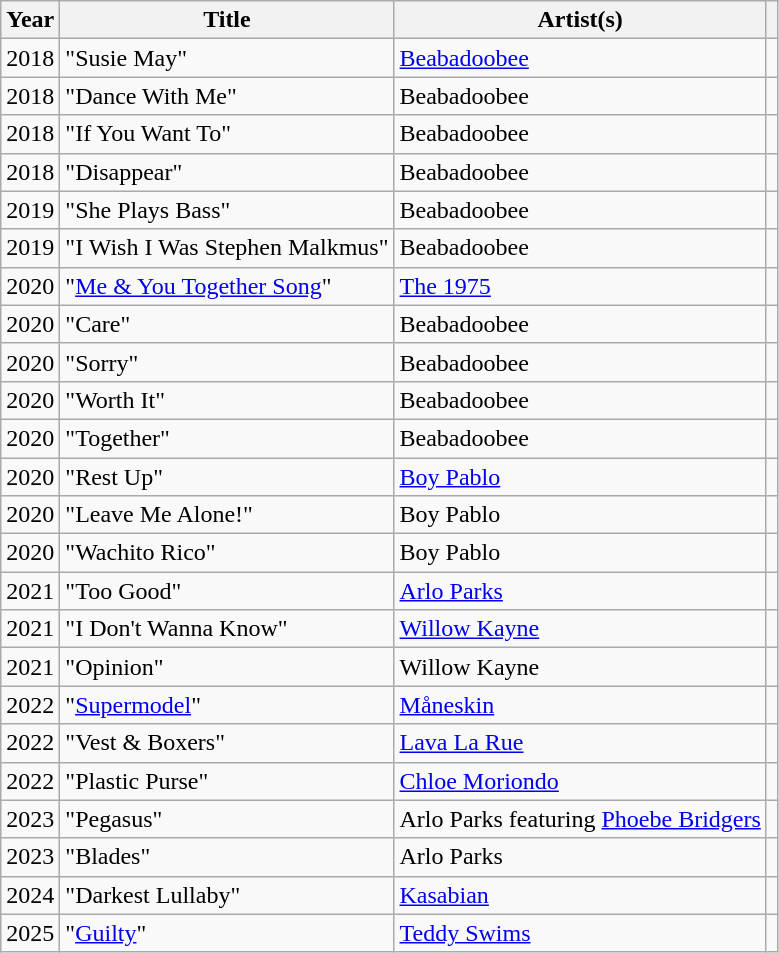<table class="wikitable plainrowheaders">
<tr>
<th scope="col">Year</th>
<th scope="col">Title</th>
<th scope="col">Artist(s)</th>
<th scope="col"></th>
</tr>
<tr>
<td>2018</td>
<td>"Susie May"</td>
<td><a href='#'>Beabadoobee</a></td>
<td></td>
</tr>
<tr>
<td>2018</td>
<td>"Dance With Me"</td>
<td>Beabadoobee</td>
<td></td>
</tr>
<tr>
<td>2018</td>
<td>"If You Want To"</td>
<td>Beabadoobee</td>
<td></td>
</tr>
<tr>
<td>2018</td>
<td>"Disappear"</td>
<td>Beabadoobee</td>
<td></td>
</tr>
<tr>
<td>2019</td>
<td>"She Plays Bass"</td>
<td>Beabadoobee</td>
<td></td>
</tr>
<tr>
<td>2019</td>
<td>"I Wish I Was Stephen Malkmus"</td>
<td>Beabadoobee</td>
<td></td>
</tr>
<tr>
<td>2020</td>
<td>"<a href='#'>Me & You Together Song</a>"</td>
<td><a href='#'>The 1975</a></td>
<td></td>
</tr>
<tr>
<td>2020</td>
<td>"Care"</td>
<td>Beabadoobee</td>
<td></td>
</tr>
<tr>
<td>2020</td>
<td>"Sorry"</td>
<td>Beabadoobee</td>
<td></td>
</tr>
<tr>
<td>2020</td>
<td>"Worth It"</td>
<td>Beabadoobee</td>
<td></td>
</tr>
<tr>
<td>2020</td>
<td>"Together"</td>
<td>Beabadoobee</td>
<td></td>
</tr>
<tr>
<td>2020</td>
<td>"Rest Up"</td>
<td><a href='#'>Boy Pablo</a></td>
<td></td>
</tr>
<tr>
<td>2020</td>
<td>"Leave Me Alone!"</td>
<td>Boy Pablo</td>
<td></td>
</tr>
<tr>
<td>2020</td>
<td>"Wachito Rico"</td>
<td>Boy Pablo</td>
<td></td>
</tr>
<tr>
<td>2021</td>
<td>"Too Good"</td>
<td><a href='#'>Arlo Parks</a></td>
<td></td>
</tr>
<tr>
<td>2021</td>
<td>"I Don't Wanna Know"</td>
<td><a href='#'>Willow Kayne</a></td>
<td></td>
</tr>
<tr>
<td>2021</td>
<td>"Opinion"</td>
<td>Willow Kayne</td>
<td></td>
</tr>
<tr>
<td>2022</td>
<td>"<a href='#'>Supermodel</a>"</td>
<td><a href='#'>Måneskin</a></td>
<td></td>
</tr>
<tr>
<td>2022</td>
<td>"Vest & Boxers"</td>
<td><a href='#'>Lava La Rue</a></td>
<td></td>
</tr>
<tr>
<td>2022</td>
<td>"Plastic Purse"</td>
<td><a href='#'>Chloe Moriondo</a></td>
<td></td>
</tr>
<tr>
<td>2023</td>
<td>"Pegasus"</td>
<td>Arlo Parks featuring <a href='#'>Phoebe Bridgers</a></td>
<td></td>
</tr>
<tr>
<td>2023</td>
<td>"Blades"</td>
<td>Arlo Parks</td>
<td></td>
</tr>
<tr>
<td>2024</td>
<td>"Darkest Lullaby"</td>
<td><a href='#'>Kasabian</a></td>
<td></td>
</tr>
<tr>
<td>2025</td>
<td>"<a href='#'>Guilty</a>"</td>
<td><a href='#'>Teddy Swims</a></td>
<td></td>
</tr>
</table>
